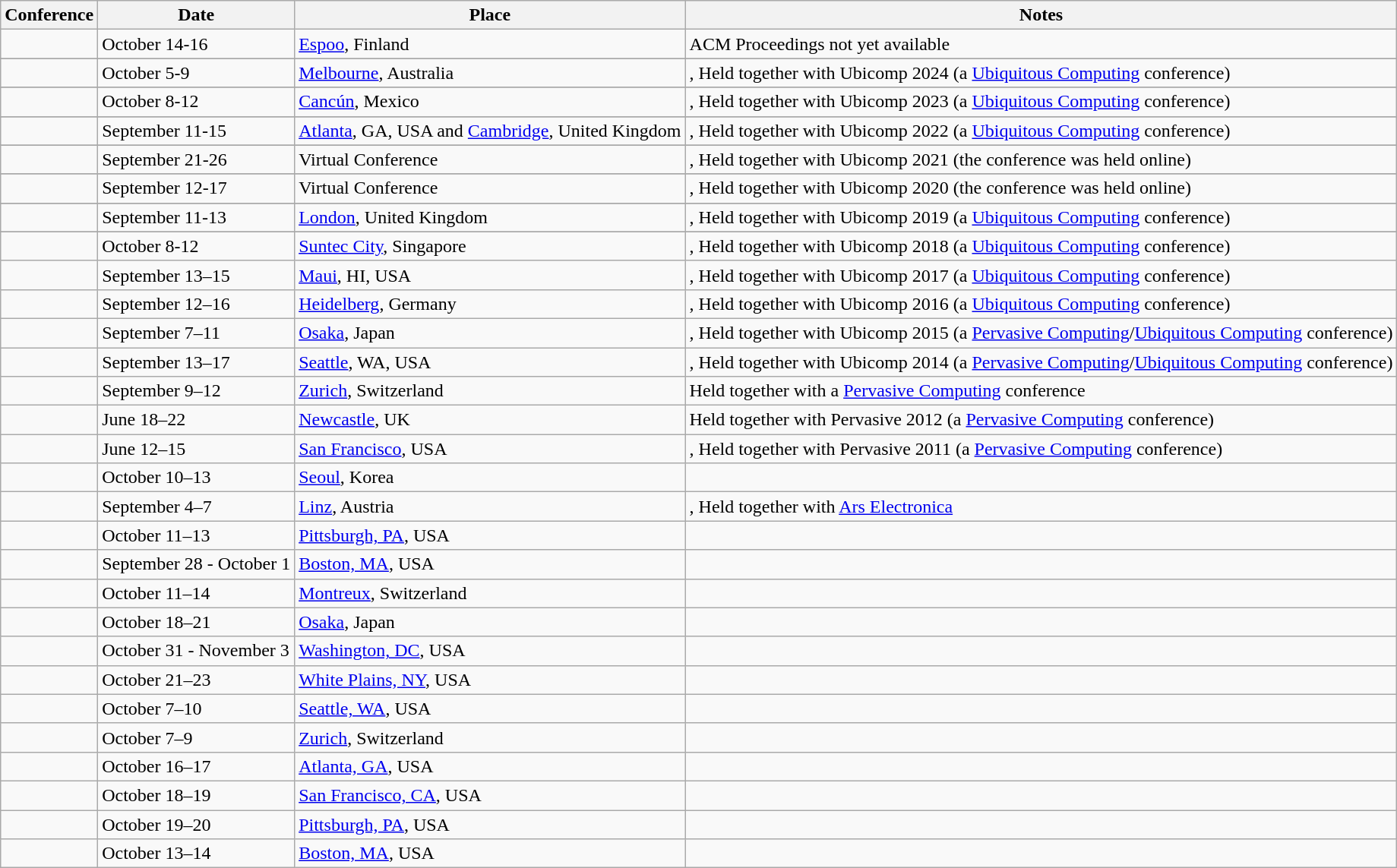<table class="wikitable">
<tr>
<th>Conference</th>
<th>Date</th>
<th>Place</th>
<th>Notes</th>
</tr>
<tr>
<td></td>
<td>October 14-16</td>
<td> <a href='#'>Espoo</a>, Finland</td>
<td>ACM Proceedings not yet available</td>
</tr>
<tr>
</tr>
<tr>
<td></td>
<td>October 5-9</td>
<td> <a href='#'>Melbourne</a>, Australia</td>
<td>, Held together with Ubicomp 2024 (a <a href='#'>Ubiquitous Computing</a> conference)</td>
</tr>
<tr>
</tr>
<tr>
<td></td>
<td>October 8-12</td>
<td> <a href='#'>Cancún</a>, Mexico</td>
<td>, Held together with Ubicomp 2023 (a <a href='#'>Ubiquitous Computing</a> conference)</td>
</tr>
<tr>
</tr>
<tr>
<td></td>
<td>September 11-15</td>
<td> <a href='#'>Atlanta</a>, GA, USA and  <a href='#'>Cambridge</a>, United Kingdom</td>
<td>, Held together with Ubicomp 2022 (a <a href='#'>Ubiquitous Computing</a> conference)</td>
</tr>
<tr>
</tr>
<tr>
<td></td>
<td>September 21-26</td>
<td>Virtual Conference</td>
<td>, Held together with Ubicomp 2021 (the conference was held online)</td>
</tr>
<tr>
</tr>
<tr>
<td></td>
<td>September 12-17</td>
<td>Virtual Conference</td>
<td>, Held together with Ubicomp 2020 (the conference was held online)</td>
</tr>
<tr>
</tr>
<tr>
<td></td>
<td>September 11-13</td>
<td> <a href='#'>London</a>, United Kingdom</td>
<td>, Held together with Ubicomp 2019 (a <a href='#'>Ubiquitous Computing</a> conference)</td>
</tr>
<tr>
</tr>
<tr>
<td></td>
<td>October 8-12</td>
<td> <a href='#'>Suntec City</a>, Singapore</td>
<td>, Held together with Ubicomp 2018 (a <a href='#'>Ubiquitous Computing</a> conference)</td>
</tr>
<tr>
<td></td>
<td>September 13–15</td>
<td> <a href='#'>Maui</a>, HI, USA</td>
<td>, Held together with Ubicomp 2017 (a <a href='#'>Ubiquitous Computing</a> conference)</td>
</tr>
<tr>
<td></td>
<td>September 12–16</td>
<td> <a href='#'>Heidelberg</a>, Germany</td>
<td>, Held together with Ubicomp 2016 (a <a href='#'>Ubiquitous Computing</a> conference)</td>
</tr>
<tr>
<td></td>
<td>September 7–11</td>
<td> <a href='#'>Osaka</a>, Japan</td>
<td>, Held together with Ubicomp 2015 (a <a href='#'>Pervasive Computing</a>/<a href='#'>Ubiquitous Computing</a> conference)</td>
</tr>
<tr>
<td></td>
<td>September 13–17</td>
<td> <a href='#'>Seattle</a>, WA, USA</td>
<td>, Held together with Ubicomp 2014 (a <a href='#'>Pervasive Computing</a>/<a href='#'>Ubiquitous Computing</a> conference)</td>
</tr>
<tr>
<td></td>
<td>September 9–12</td>
<td> <a href='#'>Zurich</a>, Switzerland</td>
<td>Held together with a <a href='#'>Pervasive Computing</a> conference</td>
</tr>
<tr>
<td></td>
<td>June 18–22</td>
<td> <a href='#'>Newcastle</a>, UK</td>
<td>Held together with Pervasive 2012 (a <a href='#'>Pervasive Computing</a> conference)</td>
</tr>
<tr>
<td></td>
<td>June 12–15</td>
<td> <a href='#'>San Francisco</a>, USA</td>
<td>, Held together with Pervasive 2011 (a <a href='#'>Pervasive Computing</a> conference)</td>
</tr>
<tr>
<td></td>
<td>October 10–13</td>
<td> <a href='#'>Seoul</a>, Korea</td>
<td></td>
</tr>
<tr>
<td></td>
<td>September 4–7</td>
<td> <a href='#'>Linz</a>, Austria</td>
<td>, Held together with <a href='#'>Ars Electronica</a></td>
</tr>
<tr>
<td></td>
<td>October 11–13</td>
<td> <a href='#'>Pittsburgh, PA</a>, USA</td>
<td></td>
</tr>
<tr>
<td> </td>
<td>September 28 - October 1</td>
<td> <a href='#'>Boston, MA</a>, USA</td>
<td></td>
</tr>
<tr>
<td></td>
<td>October 11–14</td>
<td> <a href='#'>Montreux</a>, Switzerland</td>
<td></td>
</tr>
<tr>
<td></td>
<td>October 18–21</td>
<td> <a href='#'>Osaka</a>, Japan</td>
<td></td>
</tr>
<tr>
<td></td>
<td>October 31 - November 3</td>
<td> <a href='#'>Washington, DC</a>, USA</td>
<td></td>
</tr>
<tr>
<td></td>
<td>October 21–23</td>
<td> <a href='#'>White Plains, NY</a>, USA</td>
<td></td>
</tr>
<tr>
<td></td>
<td>October 7–10</td>
<td> <a href='#'>Seattle, WA</a>, USA</td>
<td></td>
</tr>
<tr>
<td> </td>
<td>October 7–9</td>
<td> <a href='#'>Zurich</a>, Switzerland</td>
<td></td>
</tr>
<tr>
<td></td>
<td>October 16–17</td>
<td> <a href='#'>Atlanta, GA</a>, USA</td>
<td></td>
</tr>
<tr>
<td></td>
<td>October 18–19</td>
<td> <a href='#'>San Francisco, CA</a>, USA</td>
<td></td>
</tr>
<tr>
<td></td>
<td>October 19–20</td>
<td> <a href='#'>Pittsburgh, PA</a>, USA</td>
<td></td>
</tr>
<tr>
<td></td>
<td>October 13–14</td>
<td> <a href='#'>Boston, MA</a>, USA</td>
<td></td>
</tr>
</table>
